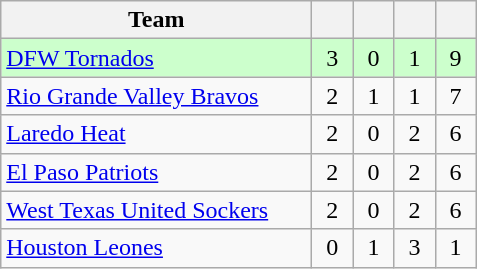<table class="wikitable" style="text-align: center">
<tr>
<th style="width:200px;">Team</th>
<th style="width:20px;"></th>
<th style="width:20px;"></th>
<th style="width:20px;"></th>
<th style="width:20px;"></th>
</tr>
<tr style="background:#cfc;">
<td align="left"><a href='#'>DFW Tornados</a></td>
<td>3</td>
<td>0</td>
<td>1</td>
<td>9</td>
</tr>
<tr>
<td align="left"><a href='#'>Rio Grande Valley Bravos</a></td>
<td>2</td>
<td>1</td>
<td>1</td>
<td>7</td>
</tr>
<tr>
<td align="left"><a href='#'>Laredo Heat</a></td>
<td>2</td>
<td>0</td>
<td>2</td>
<td>6</td>
</tr>
<tr>
<td align="left"><a href='#'>El Paso Patriots</a></td>
<td>2</td>
<td>0</td>
<td>2</td>
<td>6</td>
</tr>
<tr>
<td align="left"><a href='#'>West Texas United Sockers</a></td>
<td>2</td>
<td>0</td>
<td>2</td>
<td>6</td>
</tr>
<tr>
<td align="left"><a href='#'>Houston Leones</a></td>
<td>0</td>
<td>1</td>
<td>3</td>
<td>1</td>
</tr>
</table>
